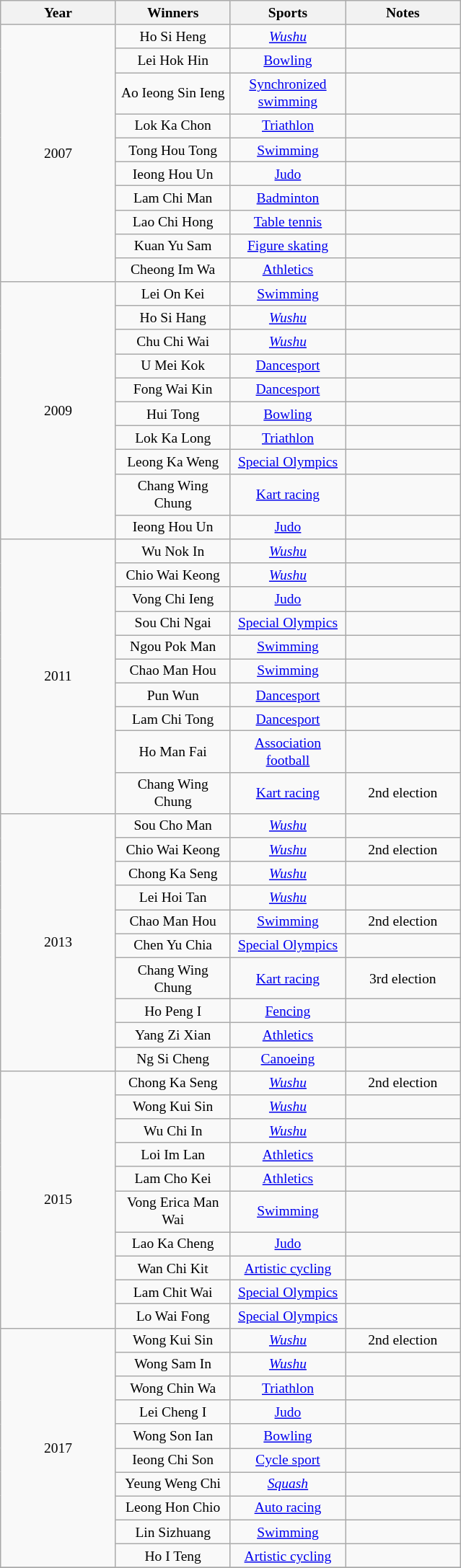<table class="wikitable" style="text-align: center;font-size:small;">
<tr>
<th width="100">Year</th>
<th width="100">Winners</th>
<th width="100">Sports</th>
<th width="100">Notes</th>
</tr>
<tr>
<td rowspan="10">2007</td>
<td>Ho Si Heng</td>
<td><em><a href='#'>Wushu</a></em></td>
<td></td>
</tr>
<tr>
<td>Lei Hok Hin</td>
<td><a href='#'>Bowling</a></td>
<td></td>
</tr>
<tr>
<td>Ao Ieong Sin Ieng</td>
<td><a href='#'>Synchronized swimming</a></td>
<td></td>
</tr>
<tr>
<td>Lok Ka Chon</td>
<td><a href='#'>Triathlon</a></td>
<td></td>
</tr>
<tr>
<td>Tong Hou Tong</td>
<td><a href='#'>Swimming</a></td>
<td></td>
</tr>
<tr>
<td>Ieong Hou Un</td>
<td><a href='#'>Judo</a></td>
<td></td>
</tr>
<tr>
<td>Lam Chi Man</td>
<td><a href='#'>Badminton</a></td>
<td></td>
</tr>
<tr>
<td>Lao Chi Hong</td>
<td><a href='#'>Table tennis</a></td>
<td></td>
</tr>
<tr>
<td>Kuan Yu Sam</td>
<td><a href='#'>Figure skating</a></td>
<td></td>
</tr>
<tr>
<td>Cheong Im Wa</td>
<td><a href='#'>Athletics</a></td>
<td></td>
</tr>
<tr>
<td rowspan="10">2009</td>
<td>Lei On Kei</td>
<td><a href='#'>Swimming</a></td>
<td></td>
</tr>
<tr>
<td>Ho Si Hang</td>
<td><em><a href='#'>Wushu</a></em></td>
<td></td>
</tr>
<tr>
<td>Chu Chi Wai</td>
<td><em><a href='#'>Wushu</a></em></td>
<td></td>
</tr>
<tr>
<td>U Mei Kok</td>
<td><a href='#'>Dancesport</a></td>
<td></td>
</tr>
<tr>
<td>Fong Wai Kin</td>
<td><a href='#'>Dancesport</a></td>
<td></td>
</tr>
<tr>
<td>Hui Tong</td>
<td><a href='#'>Bowling</a></td>
<td></td>
</tr>
<tr>
<td>Lok Ka Long</td>
<td><a href='#'>Triathlon</a></td>
<td></td>
</tr>
<tr>
<td>Leong Ka Weng</td>
<td><a href='#'>Special Olympics</a></td>
<td></td>
</tr>
<tr>
<td>Chang Wing Chung</td>
<td><a href='#'>Kart racing</a></td>
<td></td>
</tr>
<tr>
<td>Ieong Hou Un</td>
<td><a href='#'>Judo</a></td>
<td></td>
</tr>
<tr>
<td rowspan="10">2011</td>
<td>Wu Nok In</td>
<td><em><a href='#'>Wushu</a></em></td>
<td></td>
</tr>
<tr>
<td>Chio Wai Keong</td>
<td><em><a href='#'>Wushu</a></em></td>
<td></td>
</tr>
<tr>
<td>Vong Chi Ieng</td>
<td><a href='#'>Judo</a></td>
<td></td>
</tr>
<tr>
<td>Sou Chi Ngai</td>
<td><a href='#'>Special Olympics</a></td>
<td></td>
</tr>
<tr>
<td>Ngou Pok Man</td>
<td><a href='#'>Swimming</a></td>
<td></td>
</tr>
<tr>
<td>Chao Man Hou</td>
<td><a href='#'>Swimming</a></td>
<td></td>
</tr>
<tr>
<td>Pun Wun</td>
<td><a href='#'>Dancesport</a></td>
<td></td>
</tr>
<tr>
<td>Lam Chi Tong</td>
<td><a href='#'>Dancesport</a></td>
<td></td>
</tr>
<tr>
<td>Ho Man Fai</td>
<td><a href='#'>Association football</a></td>
<td></td>
</tr>
<tr>
<td>Chang Wing Chung</td>
<td><a href='#'>Kart racing</a></td>
<td>2nd election</td>
</tr>
<tr>
<td rowspan="10">2013</td>
<td>Sou Cho Man</td>
<td><em><a href='#'>Wushu</a></em></td>
<td></td>
</tr>
<tr>
<td>Chio Wai Keong</td>
<td><em><a href='#'>Wushu</a></em></td>
<td>2nd election</td>
</tr>
<tr>
<td>Chong Ka Seng</td>
<td><em><a href='#'>Wushu</a></em></td>
<td></td>
</tr>
<tr>
<td>Lei Hoi Tan</td>
<td><em><a href='#'>Wushu</a></em></td>
<td></td>
</tr>
<tr>
<td>Chao Man Hou</td>
<td><a href='#'>Swimming</a></td>
<td>2nd election</td>
</tr>
<tr>
<td>Chen Yu Chia</td>
<td><a href='#'>Special Olympics</a></td>
<td></td>
</tr>
<tr>
<td>Chang Wing Chung</td>
<td><a href='#'>Kart racing</a></td>
<td>3rd election</td>
</tr>
<tr>
<td>Ho Peng I</td>
<td><a href='#'>Fencing</a></td>
<td></td>
</tr>
<tr>
<td>Yang Zi Xian</td>
<td><a href='#'>Athletics</a></td>
<td></td>
</tr>
<tr>
<td>Ng Si Cheng</td>
<td><a href='#'>Canoeing</a></td>
<td></td>
</tr>
<tr>
<td rowspan="10">2015</td>
<td>Chong Ka Seng</td>
<td><em><a href='#'>Wushu</a></em></td>
<td>2nd election</td>
</tr>
<tr>
<td>Wong Kui Sin</td>
<td><em><a href='#'>Wushu</a></em></td>
<td></td>
</tr>
<tr>
<td>Wu Chi In</td>
<td><em><a href='#'>Wushu</a></em></td>
<td></td>
</tr>
<tr>
<td>Loi Im Lan</td>
<td><a href='#'>Athletics</a></td>
<td></td>
</tr>
<tr>
<td>Lam Cho Kei</td>
<td><a href='#'>Athletics</a></td>
<td></td>
</tr>
<tr>
<td>Vong Erica Man Wai</td>
<td><a href='#'>Swimming</a></td>
<td></td>
</tr>
<tr>
<td>Lao Ka Cheng</td>
<td><a href='#'>Judo</a></td>
<td></td>
</tr>
<tr>
<td>Wan Chi Kit</td>
<td><a href='#'>Artistic cycling</a></td>
<td></td>
</tr>
<tr>
<td>Lam Chit Wai</td>
<td><a href='#'>Special Olympics</a></td>
<td></td>
</tr>
<tr>
<td>Lo Wai Fong</td>
<td><a href='#'>Special Olympics</a></td>
<td></td>
</tr>
<tr>
<td rowspan="10">2017</td>
<td>Wong Kui Sin</td>
<td><em><a href='#'>Wushu</a></em></td>
<td>2nd election</td>
</tr>
<tr>
<td>Wong Sam In</td>
<td><em><a href='#'>Wushu</a></em></td>
<td></td>
</tr>
<tr>
<td>Wong Chin Wa</td>
<td><a href='#'>Triathlon</a></td>
<td></td>
</tr>
<tr>
<td>Lei Cheng I</td>
<td><a href='#'>Judo</a></td>
<td></td>
</tr>
<tr>
<td>Wong Son Ian</td>
<td><a href='#'>Bowling</a></td>
<td></td>
</tr>
<tr>
<td>Ieong Chi Son</td>
<td><a href='#'>Cycle sport</a></td>
<td></td>
</tr>
<tr>
<td>Yeung Weng Chi</td>
<td><em><a href='#'>Squash</a></em></td>
<td></td>
</tr>
<tr>
<td>Leong Hon Chio</td>
<td><a href='#'>Auto racing</a></td>
<td></td>
</tr>
<tr>
<td>Lin Sizhuang</td>
<td><a href='#'>Swimming</a></td>
<td></td>
</tr>
<tr>
<td>Ho I Teng</td>
<td><a href='#'>Artistic cycling</a></td>
<td></td>
</tr>
<tr>
</tr>
</table>
